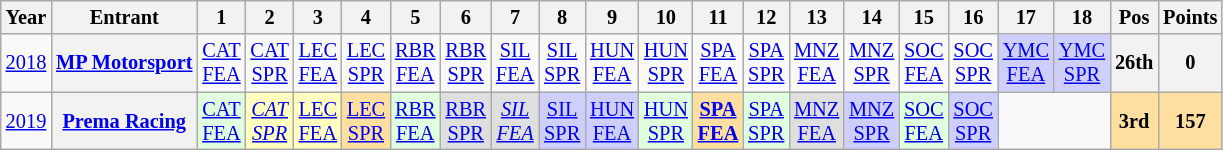<table class="wikitable" style="text-align:center; font-size:85%">
<tr>
<th>Year</th>
<th>Entrant</th>
<th>1</th>
<th>2</th>
<th>3</th>
<th>4</th>
<th>5</th>
<th>6</th>
<th>7</th>
<th>8</th>
<th>9</th>
<th>10</th>
<th>11</th>
<th>12</th>
<th>13</th>
<th>14</th>
<th>15</th>
<th>16</th>
<th>17</th>
<th>18</th>
<th>Pos</th>
<th>Points</th>
</tr>
<tr>
<td><a href='#'>2018</a></td>
<th nowrap><a href='#'>MP Motorsport</a></th>
<td style="background:#;"><a href='#'>CAT<br>FEA</a></td>
<td style="background:#;"><a href='#'>CAT<br>SPR</a></td>
<td style="background:#;"><a href='#'>LEC<br>FEA</a></td>
<td style="background:#;"><a href='#'>LEC<br>SPR</a></td>
<td style="background:#;"><a href='#'>RBR<br>FEA</a></td>
<td style="background:#;"><a href='#'>RBR<br>SPR</a></td>
<td style="background:#;"><a href='#'>SIL<br>FEA</a></td>
<td style="background:#;"><a href='#'>SIL<br>SPR</a></td>
<td style="background:#;"><a href='#'>HUN<br>FEA</a></td>
<td style="background:#;"><a href='#'>HUN<br>SPR</a></td>
<td style="background:#;"><a href='#'>SPA<br>FEA</a></td>
<td style="background:#;"><a href='#'>SPA<br>SPR</a></td>
<td style="background:#;"><a href='#'>MNZ<br>FEA</a></td>
<td style="background:#;"><a href='#'>MNZ<br>SPR</a></td>
<td style="background:#;"><a href='#'>SOC<br>FEA</a></td>
<td style="background:#;"><a href='#'>SOC<br>SPR</a></td>
<td style="background:#CFCFFF;"><a href='#'>YMC<br>FEA</a><br></td>
<td style="background:#CFCFFF;"><a href='#'>YMC<br>SPR</a><br></td>
<th>26th</th>
<th>0</th>
</tr>
<tr>
<td><a href='#'>2019</a></td>
<th nowrap><a href='#'>Prema Racing</a></th>
<td style="background:#DFFFDF;"><a href='#'>CAT<br>FEA</a><br></td>
<td style="background:#FFFFBF;"><em><a href='#'>CAT<br>SPR</a></em><br></td>
<td style="background:#FFFFBF;"><a href='#'>LEC<br>FEA</a><br></td>
<td style="background:#FFDF9F;"><a href='#'>LEC<br>SPR</a><br></td>
<td style="background:#DFFFDF;"><a href='#'>RBR<br>FEA</a><br></td>
<td style="background:#DFDFDF;"><a href='#'>RBR<br>SPR</a> <br></td>
<td style="background:#DFDFDF;"><em><a href='#'>SIL<br>FEA</a></em><br></td>
<td style="background:#CFCFFF;"><a href='#'>SIL<br>SPR</a><br></td>
<td style="background:#CFCFFF;"><a href='#'>HUN<br>FEA</a><br></td>
<td style="background:#DFFFDF;"><a href='#'>HUN<br>SPR</a><br></td>
<td style="background:#FFDF9F;"><strong><a href='#'>SPA<br>FEA</a></strong><br></td>
<td style="background:#DFFFDF;"><a href='#'>SPA<br>SPR</a><br></td>
<td style="background:#DFDFDF;"><a href='#'>MNZ<br>FEA</a><br></td>
<td style="background:#CFCFFF;"><a href='#'>MNZ<br>SPR</a><br></td>
<td style="background:#DFFFDF;"><a href='#'>SOC<br>FEA</a><br></td>
<td style="background:#CFCFFF;"><a href='#'>SOC<br>SPR</a><br></td>
<td colspan=2></td>
<th style="background:#FFDF9F;">3rd</th>
<th style="background:#FFDF9F;">157</th>
</tr>
</table>
